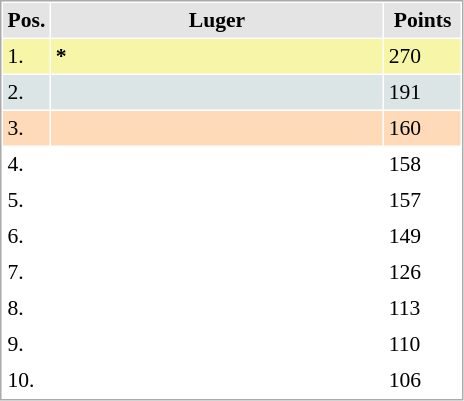<table cellspacing="1" cellpadding="3" style="border:1px solid #aaa; font-size:90%;">
<tr style="background:#e4e4e4;">
<th style="width:10px;">Pos.</th>
<th style="width:215px;">Luger</th>
<th style="width:45px;">Points</th>
</tr>
<tr style="background:#f7f6a8;">
<td>1.</td>
<td align="left"><strong>*</strong></td>
<td>270</td>
</tr>
<tr style="background:#dce5e5;">
<td>2.</td>
<td align="left"></td>
<td>191</td>
</tr>
<tr style="background:#ffdab9;">
<td>3.</td>
<td align="left"></td>
<td>160</td>
</tr>
<tr>
<td>4.</td>
<td align="left"></td>
<td>158</td>
</tr>
<tr>
<td>5.</td>
<td align="left"></td>
<td>157</td>
</tr>
<tr>
<td>6.</td>
<td align="left"></td>
<td>149</td>
</tr>
<tr>
<td>7.</td>
<td align="left"></td>
<td>126</td>
</tr>
<tr>
<td>8.</td>
<td align="left"></td>
<td>113</td>
</tr>
<tr>
<td>9.</td>
<td align="left"></td>
<td>110</td>
</tr>
<tr>
<td>10.</td>
<td align="left"></td>
<td>106</td>
</tr>
</table>
